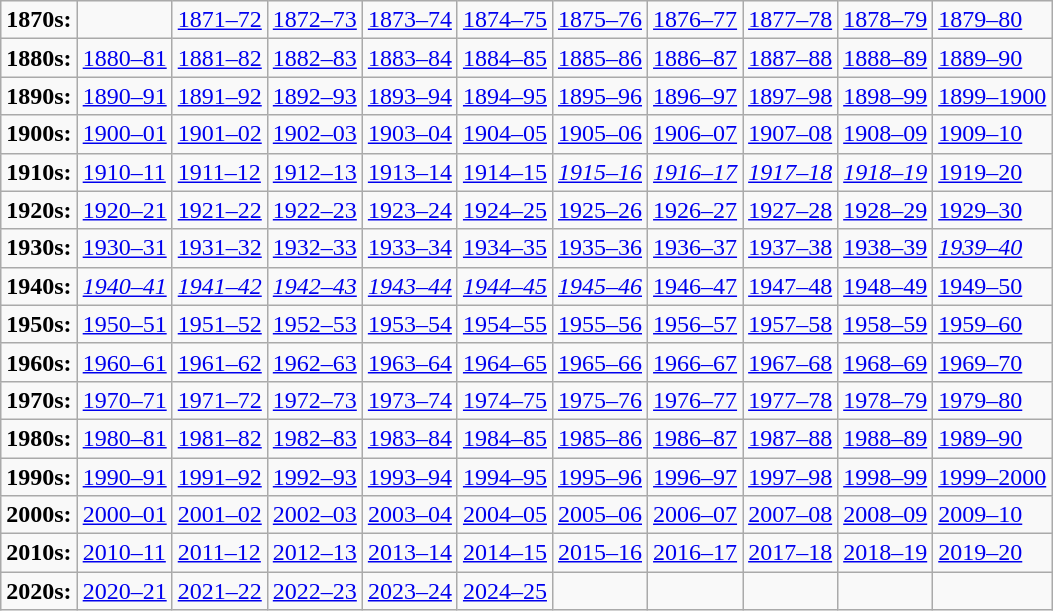<table class="wikitable">
<tr>
<td><strong>1870s:</strong></td>
<td> </td>
<td><a href='#'>1871–72</a></td>
<td><a href='#'>1872–73</a></td>
<td><a href='#'>1873–74</a></td>
<td><a href='#'>1874–75</a></td>
<td><a href='#'>1875–76</a></td>
<td><a href='#'>1876–77</a></td>
<td><a href='#'>1877–78</a></td>
<td><a href='#'>1878–79</a></td>
<td><a href='#'>1879–80</a></td>
</tr>
<tr>
<td><strong>1880s:</strong></td>
<td><a href='#'>1880–81</a></td>
<td><a href='#'>1881–82</a></td>
<td><a href='#'>1882–83</a></td>
<td><a href='#'>1883–84</a></td>
<td><a href='#'>1884–85</a></td>
<td><a href='#'>1885–86</a></td>
<td><a href='#'>1886–87</a></td>
<td><a href='#'>1887–88</a></td>
<td><a href='#'>1888–89</a></td>
<td><a href='#'>1889–90</a></td>
</tr>
<tr>
<td><strong>1890s:</strong></td>
<td><a href='#'>1890–91</a></td>
<td><a href='#'>1891–92</a></td>
<td><a href='#'>1892–93</a></td>
<td><a href='#'>1893–94</a></td>
<td><a href='#'>1894–95</a></td>
<td><a href='#'>1895–96</a></td>
<td><a href='#'>1896–97</a></td>
<td><a href='#'>1897–98</a></td>
<td><a href='#'>1898–99</a></td>
<td><a href='#'>1899–1900</a></td>
</tr>
<tr>
<td><strong>1900s:</strong></td>
<td><a href='#'>1900–01</a></td>
<td><a href='#'>1901–02</a></td>
<td><a href='#'>1902–03</a></td>
<td><a href='#'>1903–04</a></td>
<td><a href='#'>1904–05</a></td>
<td><a href='#'>1905–06</a></td>
<td><a href='#'>1906–07</a></td>
<td><a href='#'>1907–08</a></td>
<td><a href='#'>1908–09</a></td>
<td><a href='#'>1909–10</a></td>
</tr>
<tr>
<td><strong>1910s:</strong></td>
<td><a href='#'>1910–11</a></td>
<td><a href='#'>1911–12</a></td>
<td><a href='#'>1912–13</a></td>
<td><a href='#'>1913–14</a></td>
<td><a href='#'>1914–15</a></td>
<td><em><a href='#'>1915–16</a></em></td>
<td><em><a href='#'>1916–17</a></em></td>
<td><em><a href='#'>1917–18</a></em></td>
<td><em><a href='#'>1918–19</a></em></td>
<td><a href='#'>1919–20</a></td>
</tr>
<tr>
<td><strong>1920s:</strong></td>
<td><a href='#'>1920–21</a></td>
<td><a href='#'>1921–22</a></td>
<td><a href='#'>1922–23</a></td>
<td><a href='#'>1923–24</a></td>
<td><a href='#'>1924–25</a></td>
<td><a href='#'>1925–26</a></td>
<td><a href='#'>1926–27</a></td>
<td><a href='#'>1927–28</a></td>
<td><a href='#'>1928–29</a></td>
<td><a href='#'>1929–30</a></td>
</tr>
<tr>
<td><strong>1930s:</strong></td>
<td><a href='#'>1930–31</a></td>
<td><a href='#'>1931–32</a></td>
<td><a href='#'>1932–33</a></td>
<td><a href='#'>1933–34</a></td>
<td><a href='#'>1934–35</a></td>
<td><a href='#'>1935–36</a></td>
<td><a href='#'>1936–37</a></td>
<td><a href='#'>1937–38</a></td>
<td><a href='#'>1938–39</a></td>
<td><em><a href='#'>1939–40</a></em></td>
</tr>
<tr>
<td><strong>1940s:</strong></td>
<td><em><a href='#'>1940–41</a></em></td>
<td><em><a href='#'>1941–42</a></em></td>
<td><em><a href='#'>1942–43</a></em></td>
<td><em><a href='#'>1943–44</a></em></td>
<td><em><a href='#'>1944–45</a></em></td>
<td><em><a href='#'>1945–46</a></em></td>
<td><a href='#'>1946–47</a></td>
<td><a href='#'>1947–48</a></td>
<td><a href='#'>1948–49</a></td>
<td><a href='#'>1949–50</a></td>
</tr>
<tr>
<td><strong>1950s:</strong></td>
<td><a href='#'>1950–51</a></td>
<td><a href='#'>1951–52</a></td>
<td><a href='#'>1952–53</a></td>
<td><a href='#'>1953–54</a></td>
<td><a href='#'>1954–55</a></td>
<td><a href='#'>1955–56</a></td>
<td><a href='#'>1956–57</a></td>
<td><a href='#'>1957–58</a></td>
<td><a href='#'>1958–59</a></td>
<td><a href='#'>1959–60</a></td>
</tr>
<tr>
<td><strong>1960s:</strong></td>
<td><a href='#'>1960–61</a></td>
<td><a href='#'>1961–62</a></td>
<td><a href='#'>1962–63</a></td>
<td><a href='#'>1963–64</a></td>
<td><a href='#'>1964–65</a></td>
<td><a href='#'>1965–66</a></td>
<td><a href='#'>1966–67</a></td>
<td><a href='#'>1967–68</a></td>
<td><a href='#'>1968–69</a></td>
<td><a href='#'>1969–70</a></td>
</tr>
<tr>
<td><strong>1970s:</strong></td>
<td><a href='#'>1970–71</a></td>
<td><a href='#'>1971–72</a></td>
<td><a href='#'>1972–73</a></td>
<td><a href='#'>1973–74</a></td>
<td><a href='#'>1974–75</a></td>
<td><a href='#'>1975–76</a></td>
<td><a href='#'>1976–77</a></td>
<td><a href='#'>1977–78</a></td>
<td><a href='#'>1978–79</a></td>
<td><a href='#'>1979–80</a></td>
</tr>
<tr>
<td><strong>1980s:</strong></td>
<td><a href='#'>1980–81</a></td>
<td><a href='#'>1981–82</a></td>
<td><a href='#'>1982–83</a></td>
<td><a href='#'>1983–84</a></td>
<td><a href='#'>1984–85</a></td>
<td><a href='#'>1985–86</a></td>
<td><a href='#'>1986–87</a></td>
<td><a href='#'>1987–88</a></td>
<td><a href='#'>1988–89</a></td>
<td><a href='#'>1989–90</a></td>
</tr>
<tr>
<td><strong>1990s:</strong></td>
<td><a href='#'>1990–91</a></td>
<td><a href='#'>1991–92</a></td>
<td><a href='#'>1992–93</a></td>
<td><a href='#'>1993–94</a></td>
<td><a href='#'>1994–95</a></td>
<td><a href='#'>1995–96</a></td>
<td><a href='#'>1996–97</a></td>
<td><a href='#'>1997–98</a></td>
<td><a href='#'>1998–99</a></td>
<td><a href='#'>1999–2000</a></td>
</tr>
<tr>
<td><strong>2000s:</strong></td>
<td><a href='#'>2000–01</a></td>
<td><a href='#'>2001–02</a></td>
<td><a href='#'>2002–03</a></td>
<td><a href='#'>2003–04</a></td>
<td><a href='#'>2004–05</a></td>
<td><a href='#'>2005–06</a></td>
<td><a href='#'>2006–07</a></td>
<td><a href='#'>2007–08</a></td>
<td><a href='#'>2008–09</a></td>
<td><a href='#'>2009–10</a></td>
</tr>
<tr>
<td><strong>2010s:</strong></td>
<td><a href='#'>2010–11</a></td>
<td><a href='#'>2011–12</a></td>
<td><a href='#'>2012–13</a></td>
<td><a href='#'>2013–14</a></td>
<td><a href='#'>2014–15</a></td>
<td><a href='#'>2015–16</a></td>
<td><a href='#'>2016–17</a></td>
<td><a href='#'>2017–18</a></td>
<td><a href='#'>2018–19</a></td>
<td><a href='#'>2019–20</a></td>
</tr>
<tr>
<td><strong>2020s:</strong></td>
<td><a href='#'>2020–21</a></td>
<td><a href='#'>2021–22</a></td>
<td><a href='#'>2022–23</a></td>
<td><a href='#'>2023–24</a></td>
<td><a href='#'>2024–25</a></td>
<td> </td>
<td> </td>
<td> </td>
<td> </td>
<td> </td>
</tr>
</table>
